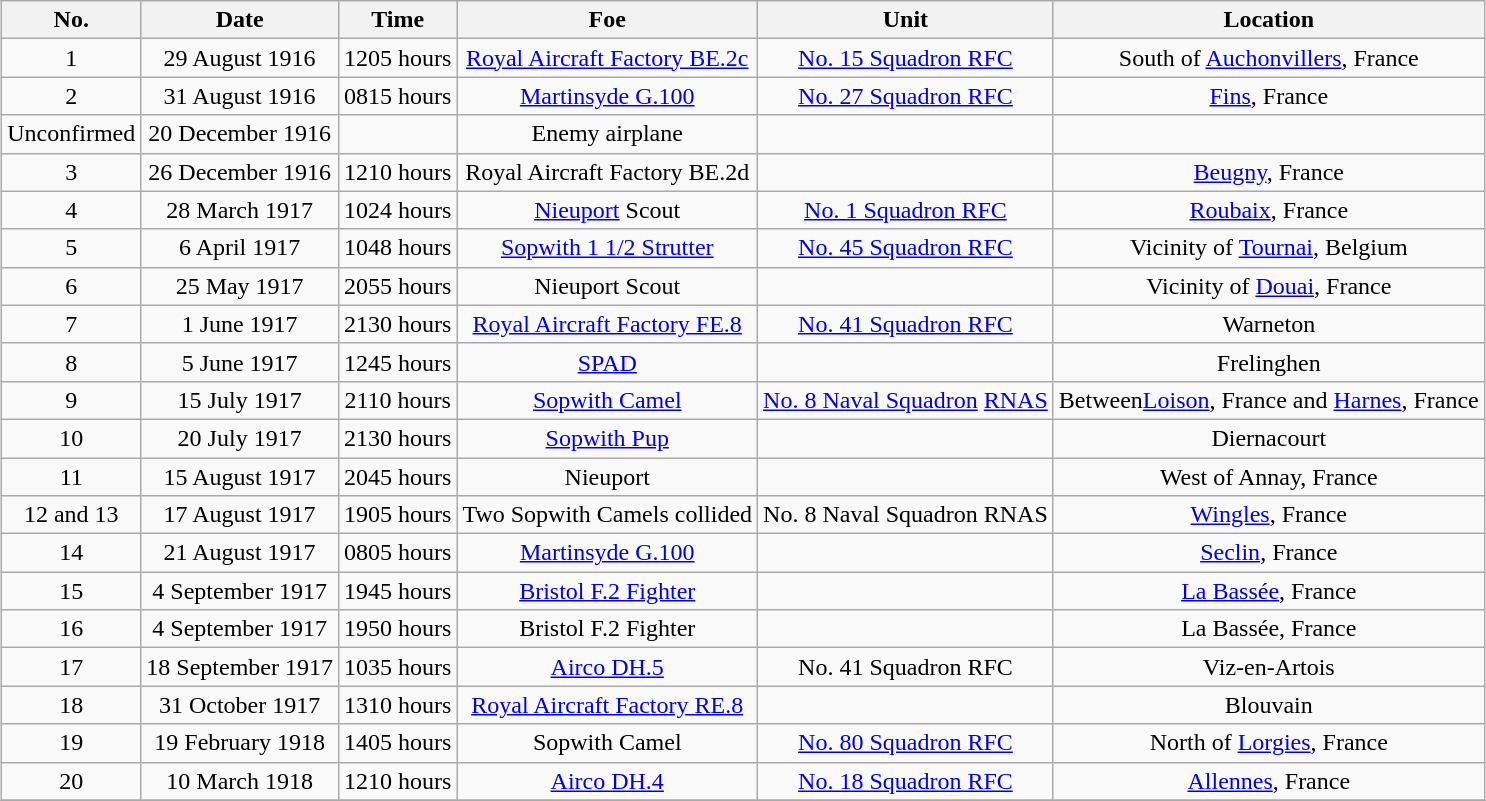<table class="wikitable" border="1" style="margin: 1em auto 1em auto">
<tr>
<th>No.</th>
<th>Date</th>
<th>Time</th>
<th>Foe</th>
<th>Unit</th>
<th>Location</th>
</tr>
<tr>
<td align="center">1</td>
<td align="center">29 August 1916</td>
<td align="center">1205 hours</td>
<td align="center"><a href='#'>Royal Aircraft Factory BE.2c</a></td>
<td align="center"><a href='#'>No. 15 Squadron RFC</a></td>
<td align="center">South of <a href='#'>Auchonvillers</a>, France</td>
</tr>
<tr>
<td align="center">2</td>
<td align="center">31 August 1916</td>
<td align="center">0815 hours</td>
<td align="center"><a href='#'>Martinsyde G.100</a></td>
<td align="center"><a href='#'>No. 27 Squadron RFC</a></td>
<td align="center"><a href='#'>Fins</a>, France</td>
</tr>
<tr>
<td align="center">Unconfirmed</td>
<td align="center">20 December 1916</td>
<td align="center"></td>
<td align="center">Enemy airplane</td>
<td align="center"></td>
<td align="center"></td>
</tr>
<tr>
<td align="center">3</td>
<td align="center">26 December 1916</td>
<td align="center">1210 hours</td>
<td align="center">Royal Aircraft Factory BE.2d</td>
<td align="center"></td>
<td align="center"><a href='#'>Beugny</a>, France</td>
</tr>
<tr>
<td align="center">4</td>
<td align="center">28 March 1917</td>
<td align="center">1024 hours</td>
<td align="center"><a href='#'>Nieuport</a> Scout</td>
<td align="center"><a href='#'>No. 1 Squadron RFC</a></td>
<td align="center"><a href='#'>Roubaix</a>, France</td>
</tr>
<tr>
<td align="center">5</td>
<td align="center">6 April 1917</td>
<td align="center">1048 hours</td>
<td align="center"><a href='#'>Sopwith 1 1/2 Strutter</a></td>
<td align="center"><a href='#'>No. 45 Squadron RFC</a></td>
<td align="center">Vicinity of <a href='#'>Tournai</a>, Belgium</td>
</tr>
<tr>
<td align="center">6</td>
<td align="center">25 May 1917</td>
<td align="center">2055 hours</td>
<td align="center">Nieuport Scout</td>
<td align="center"></td>
<td align="center">Vicinity of <a href='#'>Douai</a>, France</td>
</tr>
<tr>
<td align="center">7</td>
<td align="center">1 June 1917</td>
<td align="center">2130 hours</td>
<td align="center"><a href='#'>Royal Aircraft Factory FE.8</a></td>
<td align="center"><a href='#'>No. 41 Squadron RFC</a></td>
<td align="center">Warneton</td>
</tr>
<tr>
<td align="center">8</td>
<td align="center">5 June 1917</td>
<td align="center">1245 hours</td>
<td align="center"><a href='#'>SPAD</a></td>
<td align="center"></td>
<td align="center">Frelinghen</td>
</tr>
<tr>
<td align="center">9</td>
<td align="center">15 July 1917</td>
<td align="center">2110 hours</td>
<td align="center"><a href='#'>Sopwith Camel</a></td>
<td align="center"><a href='#'>No. 8 Naval Squadron</a> <a href='#'>RNAS</a></td>
<td align="center">Between<a href='#'>Loison</a>, France and <a href='#'>Harnes</a>, France</td>
</tr>
<tr>
<td align="center">10</td>
<td align="center">20 July 1917</td>
<td align="center">2130 hours</td>
<td align="center"><a href='#'>Sopwith Pup</a></td>
<td align="center"></td>
<td align="center">Diernacourt</td>
</tr>
<tr>
<td align="center">11</td>
<td align="center">15 August 1917</td>
<td align="center">2045 hours</td>
<td align="center">Nieuport</td>
<td align="center"></td>
<td align="center">West of Annay, France</td>
</tr>
<tr>
<td align="center">12 and 13</td>
<td align="center">17 August 1917</td>
<td align="center">1905 hours</td>
<td align="center">Two Sopwith Camels collided</td>
<td align="center">No. 8 Naval Squadron RNAS</td>
<td align="center"><a href='#'>Wingles</a>, France</td>
</tr>
<tr>
<td align="center">14</td>
<td align="center">21 August 1917</td>
<td align="center">0805 hours</td>
<td align="center"><a href='#'>Martinsyde G.100</a></td>
<td align="center"></td>
<td align="center"><a href='#'>Seclin</a>, France</td>
</tr>
<tr>
<td align="center">15</td>
<td align="center">4 September 1917</td>
<td align="center">1945 hours</td>
<td align="center"><a href='#'>Bristol F.2 Fighter</a></td>
<td align="center"></td>
<td align="center"><a href='#'>La Bassée</a>, France</td>
</tr>
<tr>
<td align="center">16</td>
<td align="center">4 September 1917</td>
<td align="center">1950 hours</td>
<td align="center">Bristol F.2 Fighter</td>
<td align="center"></td>
<td align="center">La Bassée, France</td>
</tr>
<tr>
<td align="center">17</td>
<td align="center">18 September 1917</td>
<td align="center">1035 hours</td>
<td align="center"><a href='#'>Airco DH.5</a></td>
<td align="center">No. 41 Squadron RFC</td>
<td align="center">Viz-en-Artois</td>
</tr>
<tr>
<td align="center">18</td>
<td align="center">31 October 1917</td>
<td align="center">1310 hours</td>
<td align="center"><a href='#'>Royal Aircraft Factory RE.8</a></td>
<td align="center"></td>
<td align="center">Blouvain</td>
</tr>
<tr>
<td align="center">19</td>
<td align="center">19 February 1918</td>
<td align="center">1405 hours</td>
<td align="center">Sopwith Camel</td>
<td align="center"><a href='#'>No. 80 Squadron RFC</a></td>
<td align="center">North of <a href='#'>Lorgies</a>, France</td>
</tr>
<tr>
<td align="center">20</td>
<td align="center">10 March 1918</td>
<td align="center">1210 hours</td>
<td align="center"><a href='#'>Airco DH.4</a></td>
<td align="center"><a href='#'>No. 18 Squadron RFC</a></td>
<td align="center"><a href='#'>Allennes</a>, France</td>
</tr>
<tr }>
</tr>
</table>
